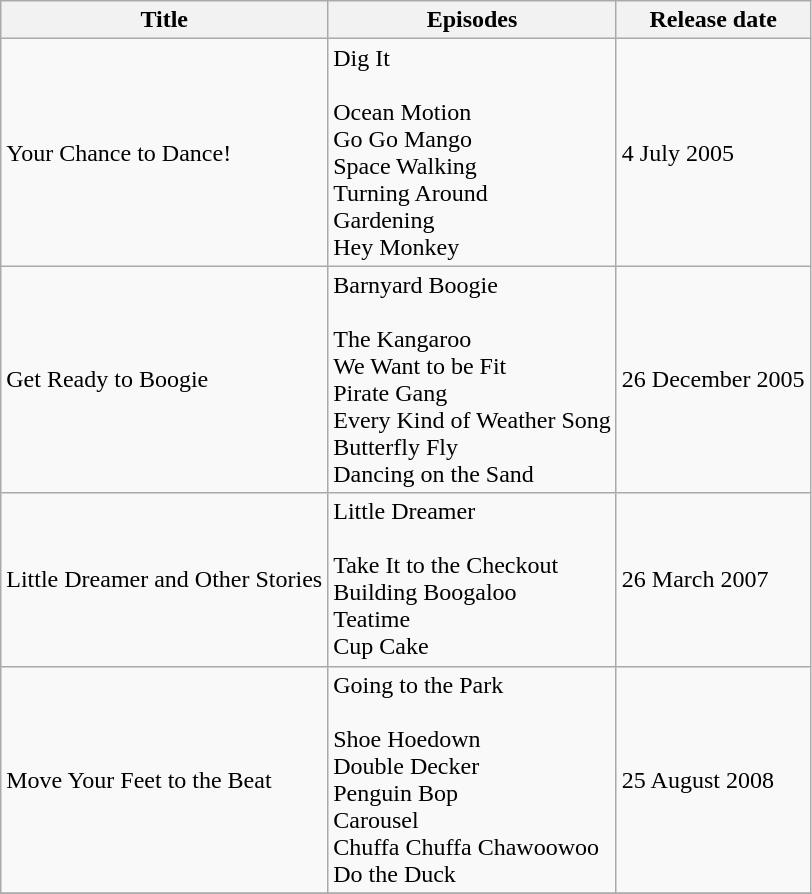<table class="wikitable">
<tr>
<th>Title</th>
<th>Episodes</th>
<th>Release date</th>
</tr>
<tr>
<td>Your Chance to Dance!</td>
<td>Dig It<br><br>Ocean Motion<br>
Go Go Mango<br>
Space Walking<br>
Turning Around<br>
Gardening<br>
Hey Monkey</td>
<td>4 July 2005</td>
</tr>
<tr>
<td>Get Ready to Boogie</td>
<td>Barnyard Boogie<br><br>The Kangaroo<br>
We Want to be Fit<br>
Pirate Gang<br>
Every Kind of Weather Song<br>
Butterfly Fly<br>
Dancing on the Sand</td>
<td>26 December 2005</td>
</tr>
<tr>
<td>Little Dreamer and Other Stories</td>
<td>Little Dreamer<br><br>Take It to the Checkout<br>
Building Boogaloo<br>
Teatime<br>
Cup Cake<br></td>
<td>26 March 2007</td>
</tr>
<tr>
<td>Move Your Feet to the Beat</td>
<td>Going to the Park<br><br>Shoe Hoedown<br>
Double Decker<br>
Penguin Bop<br>
Carousel<br>
Chuffa Chuffa Chawoowoo<br>
Do the Duck<br></td>
<td>25 August 2008</td>
</tr>
<tr>
</tr>
</table>
